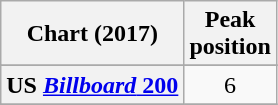<table class="wikitable plainrowheaders" style="text-align:center">
<tr>
<th scope="col">Chart (2017)</th>
<th scope="col">Peak<br> position</th>
</tr>
<tr>
</tr>
<tr>
<th scope="row">US <a href='#'><em>Billboard</em> 200</a></th>
<td>6</td>
</tr>
<tr>
</tr>
</table>
